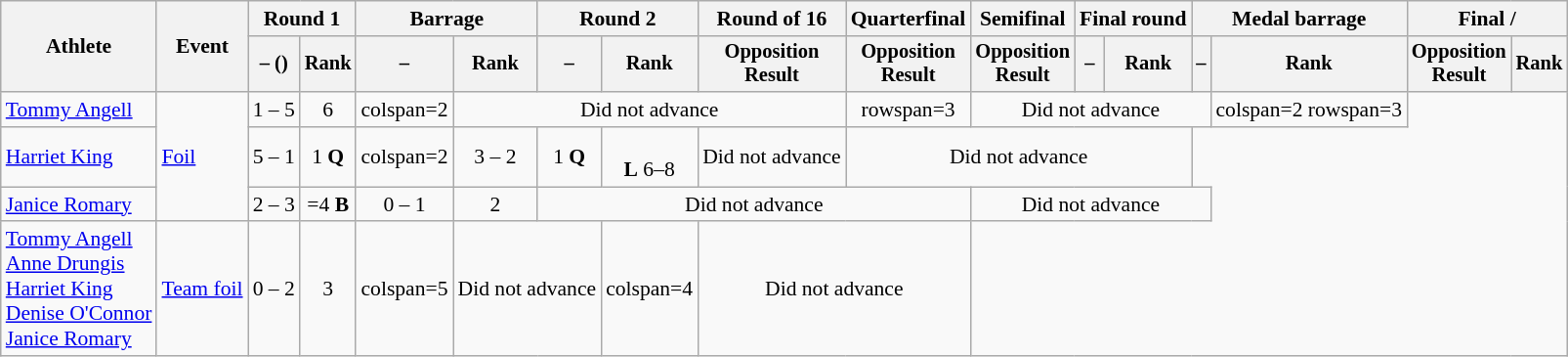<table class=wikitable style=font-size:90%;text-align:center>
<tr>
<th rowspan=2>Athlete</th>
<th rowspan=2>Event</th>
<th colspan=2>Round 1</th>
<th colspan=2>Barrage</th>
<th colspan=2>Round 2</th>
<th>Round of 16</th>
<th>Quarterfinal</th>
<th>Semifinal</th>
<th colspan=2>Final round</th>
<th colspan=2>Medal barrage</th>
<th colspan=2>Final / </th>
</tr>
<tr style=font-size:95%>
<th> –  ()</th>
<th>Rank</th>
<th> – </th>
<th>Rank</th>
<th> – </th>
<th>Rank</th>
<th>Opposition<br>Result</th>
<th>Opposition<br>Result</th>
<th>Opposition<br>Result</th>
<th> – </th>
<th>Rank</th>
<th> – </th>
<th>Rank</th>
<th>Opposition<br>Result</th>
<th>Rank</th>
</tr>
<tr>
<td align=left><a href='#'>Tommy Angell</a></td>
<td align=left rowspan=3><a href='#'>Foil</a></td>
<td>1 – 5</td>
<td>6</td>
<td>colspan=2 </td>
<td colspan=4>Did not advance</td>
<td>rowspan=3 </td>
<td colspan=4>Did not advance</td>
<td>colspan=2 rowspan=3 </td>
</tr>
<tr>
<td align=left><a href='#'>Harriet King</a></td>
<td>5 – 1</td>
<td>1 <strong>Q</strong></td>
<td>colspan=2 </td>
<td>3 – 2</td>
<td>1 <strong>Q</strong></td>
<td><br><strong>L</strong> 6–8</td>
<td>Did not advance</td>
<td colspan=4>Did not advance</td>
</tr>
<tr>
<td align=left><a href='#'>Janice Romary</a></td>
<td>2 – 3</td>
<td>=4 <strong>B</strong></td>
<td>0 – 1</td>
<td>2</td>
<td colspan=4>Did not advance</td>
<td colspan=4>Did not advance</td>
</tr>
<tr>
<td align=left><a href='#'>Tommy Angell</a><br><a href='#'>Anne Drungis</a><br><a href='#'>Harriet King</a><br><a href='#'>Denise O'Connor</a><br><a href='#'>Janice Romary</a></td>
<td align=left><a href='#'>Team foil</a></td>
<td>0 – 2</td>
<td>3</td>
<td>colspan=5 </td>
<td colspan=2>Did not advance</td>
<td>colspan=4 </td>
<td colspan=2>Did not advance</td>
</tr>
</table>
